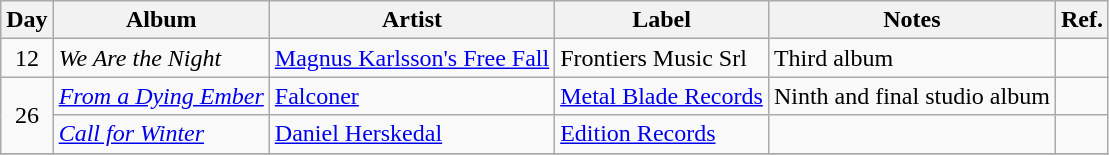<table class="wikitable">
<tr>
<th>Day</th>
<th>Album</th>
<th>Artist</th>
<th>Label</th>
<th>Notes</th>
<th>Ref.</th>
</tr>
<tr>
<td style="text-align:center;" rowspan="1">12</td>
<td><em>We Are the Night</em></td>
<td><a href='#'>Magnus Karlsson's Free Fall</a></td>
<td>Frontiers Music Srl</td>
<td>Third album</td>
<td></td>
</tr>
<tr>
<td style="text-align:center;" rowspan="2">26</td>
<td><em><a href='#'>From a Dying Ember</a></em></td>
<td><a href='#'>Falconer</a></td>
<td><a href='#'>Metal Blade Records</a></td>
<td>Ninth and final studio album</td>
<td></td>
</tr>
<tr>
<td><em><a href='#'>Call for Winter</a></em></td>
<td><a href='#'>Daniel Herskedal</a></td>
<td><a href='#'>Edition Records</a></td>
<td></td>
<td></td>
</tr>
<tr>
</tr>
</table>
